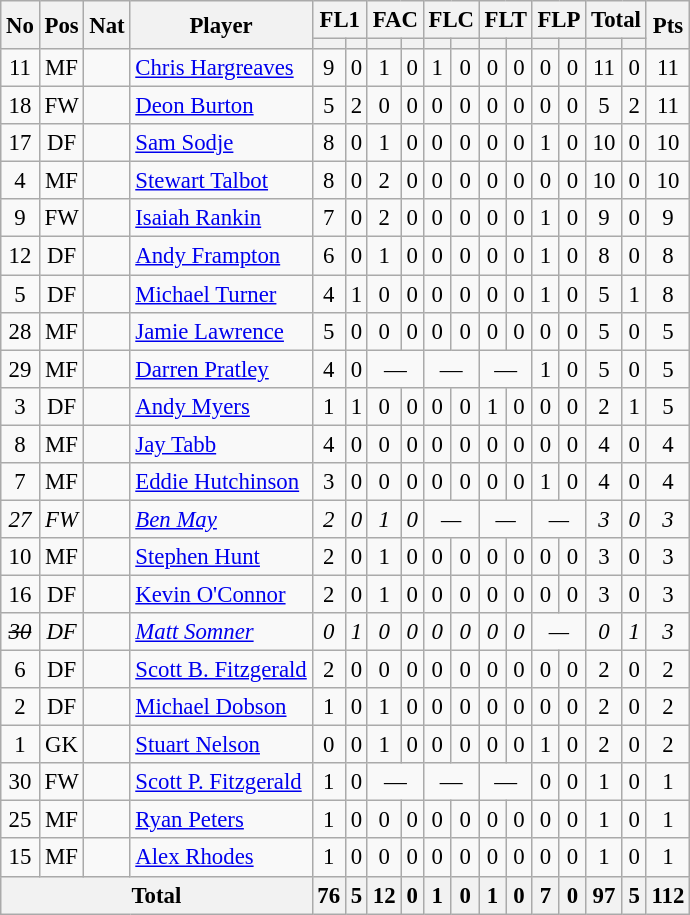<table class="wikitable" style="text-align:center; border:1px #aaa solid; font-size:95%;">
<tr>
<th rowspan="2">No</th>
<th rowspan="2">Pos</th>
<th rowspan="2">Nat</th>
<th rowspan="2">Player</th>
<th colspan="2">FL1</th>
<th colspan="2">FAC</th>
<th colspan="2">FLC</th>
<th colspan="2">FLT</th>
<th colspan="2">FLP</th>
<th colspan="2">Total</th>
<th rowspan="2">Pts</th>
</tr>
<tr>
<th></th>
<th></th>
<th></th>
<th></th>
<th></th>
<th></th>
<th></th>
<th></th>
<th></th>
<th></th>
<th></th>
<th></th>
</tr>
<tr>
<td>11</td>
<td>MF</td>
<td></td>
<td style="text-align:left;"><a href='#'>Chris Hargreaves</a></td>
<td>9</td>
<td>0</td>
<td>1</td>
<td>0</td>
<td>1</td>
<td>0</td>
<td>0</td>
<td>0</td>
<td>0</td>
<td>0</td>
<td>11</td>
<td>0</td>
<td>11</td>
</tr>
<tr>
<td>18</td>
<td>FW</td>
<td></td>
<td style="text-align:left;"><a href='#'>Deon Burton</a></td>
<td>5</td>
<td>2</td>
<td>0</td>
<td>0</td>
<td>0</td>
<td>0</td>
<td>0</td>
<td>0</td>
<td>0</td>
<td>0</td>
<td>5</td>
<td>2</td>
<td>11</td>
</tr>
<tr>
<td>17</td>
<td>DF</td>
<td></td>
<td style="text-align:left;"><a href='#'>Sam Sodje</a></td>
<td>8</td>
<td>0</td>
<td>1</td>
<td>0</td>
<td>0</td>
<td>0</td>
<td>0</td>
<td>0</td>
<td>1</td>
<td>0</td>
<td>10</td>
<td>0</td>
<td>10</td>
</tr>
<tr>
<td>4</td>
<td>MF</td>
<td></td>
<td style="text-align:left;"><a href='#'>Stewart Talbot</a></td>
<td>8</td>
<td>0</td>
<td>2</td>
<td>0</td>
<td>0</td>
<td>0</td>
<td>0</td>
<td>0</td>
<td>0</td>
<td>0</td>
<td>10</td>
<td>0</td>
<td>10</td>
</tr>
<tr>
<td>9</td>
<td>FW</td>
<td></td>
<td style="text-align:left;"><a href='#'>Isaiah Rankin</a></td>
<td>7</td>
<td>0</td>
<td>2</td>
<td>0</td>
<td>0</td>
<td>0</td>
<td>0</td>
<td>0</td>
<td>1</td>
<td>0</td>
<td>9</td>
<td>0</td>
<td>9</td>
</tr>
<tr>
<td>12</td>
<td>DF</td>
<td></td>
<td style="text-align:left;"><a href='#'>Andy Frampton</a></td>
<td>6</td>
<td>0</td>
<td>1</td>
<td>0</td>
<td>0</td>
<td>0</td>
<td>0</td>
<td>0</td>
<td>1</td>
<td>0</td>
<td>8</td>
<td>0</td>
<td>8</td>
</tr>
<tr>
<td>5</td>
<td>DF</td>
<td></td>
<td style="text-align:left;"><a href='#'>Michael Turner</a></td>
<td>4</td>
<td>1</td>
<td>0</td>
<td>0</td>
<td>0</td>
<td>0</td>
<td>0</td>
<td>0</td>
<td>1</td>
<td>0</td>
<td>5</td>
<td>1</td>
<td>8</td>
</tr>
<tr>
<td>28</td>
<td>MF</td>
<td></td>
<td style="text-align:left;"><a href='#'>Jamie Lawrence</a></td>
<td>5</td>
<td>0</td>
<td>0</td>
<td>0</td>
<td>0</td>
<td>0</td>
<td>0</td>
<td>0</td>
<td>0</td>
<td>0</td>
<td>5</td>
<td>0</td>
<td>5</td>
</tr>
<tr>
<td>29</td>
<td>MF</td>
<td></td>
<td style="text-align:left;"><a href='#'>Darren Pratley</a></td>
<td>4</td>
<td>0</td>
<td colspan="2">—</td>
<td colspan="2">—</td>
<td colspan="2">—</td>
<td>1</td>
<td>0</td>
<td>5</td>
<td>0</td>
<td>5</td>
</tr>
<tr>
<td>3</td>
<td>DF</td>
<td></td>
<td style="text-align:left;"><a href='#'>Andy Myers</a></td>
<td>1</td>
<td>1</td>
<td>0</td>
<td>0</td>
<td>0</td>
<td>0</td>
<td>1</td>
<td>0</td>
<td>0</td>
<td>0</td>
<td>2</td>
<td>1</td>
<td>5</td>
</tr>
<tr>
<td>8</td>
<td>MF</td>
<td></td>
<td style="text-align:left;"><a href='#'>Jay Tabb</a></td>
<td>4</td>
<td>0</td>
<td>0</td>
<td>0</td>
<td>0</td>
<td>0</td>
<td>0</td>
<td>0</td>
<td>0</td>
<td>0</td>
<td>4</td>
<td>0</td>
<td>4</td>
</tr>
<tr>
<td>7</td>
<td>MF</td>
<td></td>
<td style="text-align:left;"><a href='#'>Eddie Hutchinson</a></td>
<td>3</td>
<td>0</td>
<td>0</td>
<td>0</td>
<td>0</td>
<td>0</td>
<td>0</td>
<td>0</td>
<td>1</td>
<td>0</td>
<td>4</td>
<td>0</td>
<td>4</td>
</tr>
<tr>
<td><em>27</em></td>
<td><em>FW</em></td>
<td><em></em></td>
<td style="text-align:left;"><em><a href='#'>Ben May</a></em></td>
<td><em>2</em></td>
<td><em>0</em></td>
<td><em>1</em></td>
<td><em>0</em></td>
<td colspan="2"><em>—</em></td>
<td colspan="2"><em>—</em></td>
<td colspan="2"><em>—</em></td>
<td><em>3</em></td>
<td><em>0</em></td>
<td><em>3</em></td>
</tr>
<tr>
<td>10</td>
<td>MF</td>
<td></td>
<td style="text-align:left;"><a href='#'>Stephen Hunt</a></td>
<td>2</td>
<td>0</td>
<td>1</td>
<td>0</td>
<td>0</td>
<td>0</td>
<td>0</td>
<td>0</td>
<td>0</td>
<td>0</td>
<td>3</td>
<td>0</td>
<td>3</td>
</tr>
<tr>
<td>16</td>
<td>DF</td>
<td></td>
<td style="text-align:left;"><a href='#'>Kevin O'Connor</a></td>
<td>2</td>
<td>0</td>
<td>1</td>
<td>0</td>
<td>0</td>
<td>0</td>
<td>0</td>
<td>0</td>
<td>0</td>
<td>0</td>
<td>3</td>
<td>0</td>
<td>3</td>
</tr>
<tr>
<td><em><s>30</s></em></td>
<td><em>DF</em></td>
<td><em></em></td>
<td style="text-align:left;"><em><a href='#'>Matt Somner</a></em></td>
<td><em>0</em></td>
<td><em>1</em></td>
<td><em>0</em></td>
<td><em>0</em></td>
<td><em>0</em></td>
<td><em>0</em></td>
<td><em>0</em></td>
<td><em>0</em></td>
<td colspan="2"><em>—</em></td>
<td><em>0</em></td>
<td><em>1</em></td>
<td><em>3</em></td>
</tr>
<tr>
<td>6</td>
<td>DF</td>
<td></td>
<td style="text-align:left;"><a href='#'>Scott B. Fitzgerald</a></td>
<td>2</td>
<td>0</td>
<td>0</td>
<td>0</td>
<td>0</td>
<td>0</td>
<td>0</td>
<td>0</td>
<td>0</td>
<td>0</td>
<td>2</td>
<td>0</td>
<td>2</td>
</tr>
<tr>
<td>2</td>
<td>DF</td>
<td></td>
<td style="text-align:left;"><a href='#'>Michael Dobson</a></td>
<td>1</td>
<td>0</td>
<td>1</td>
<td>0</td>
<td>0</td>
<td>0</td>
<td>0</td>
<td>0</td>
<td>0</td>
<td>0</td>
<td>2</td>
<td>0</td>
<td>2</td>
</tr>
<tr>
<td>1</td>
<td>GK</td>
<td></td>
<td style="text-align:left;"><a href='#'>Stuart Nelson</a></td>
<td>0</td>
<td>0</td>
<td>1</td>
<td>0</td>
<td>0</td>
<td>0</td>
<td>0</td>
<td>0</td>
<td>1</td>
<td>0</td>
<td>2</td>
<td>0</td>
<td>2</td>
</tr>
<tr>
<td>30</td>
<td>FW</td>
<td></td>
<td style="text-align:left;"><a href='#'>Scott P. Fitzgerald</a></td>
<td>1</td>
<td>0</td>
<td colspan="2">—</td>
<td colspan="2">—</td>
<td colspan="2">—</td>
<td>0</td>
<td>0</td>
<td>1</td>
<td>0</td>
<td>1</td>
</tr>
<tr>
<td>25</td>
<td>MF</td>
<td></td>
<td style="text-align:left;"><a href='#'>Ryan Peters</a></td>
<td>1</td>
<td>0</td>
<td>0</td>
<td>0</td>
<td>0</td>
<td>0</td>
<td>0</td>
<td>0</td>
<td>0</td>
<td>0</td>
<td>1</td>
<td>0</td>
<td>1</td>
</tr>
<tr>
<td>15</td>
<td>MF</td>
<td></td>
<td style="text-align:left;"><a href='#'>Alex Rhodes</a></td>
<td>1</td>
<td>0</td>
<td>0</td>
<td>0</td>
<td>0</td>
<td>0</td>
<td>0</td>
<td>0</td>
<td>0</td>
<td>0</td>
<td>1</td>
<td>0</td>
<td>1</td>
</tr>
<tr>
<th colspan="4">Total</th>
<th>76</th>
<th>5</th>
<th>12</th>
<th>0</th>
<th>1</th>
<th>0</th>
<th>1</th>
<th>0</th>
<th>7</th>
<th>0</th>
<th>97</th>
<th>5</th>
<th>112</th>
</tr>
</table>
